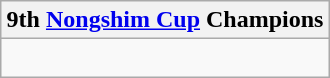<table class="wikitable" style="margin:1em auto;">
<tr>
<th>9th <a href='#'>Nongshim Cup</a> Champions</th>
</tr>
<tr>
<td><br></td>
</tr>
</table>
